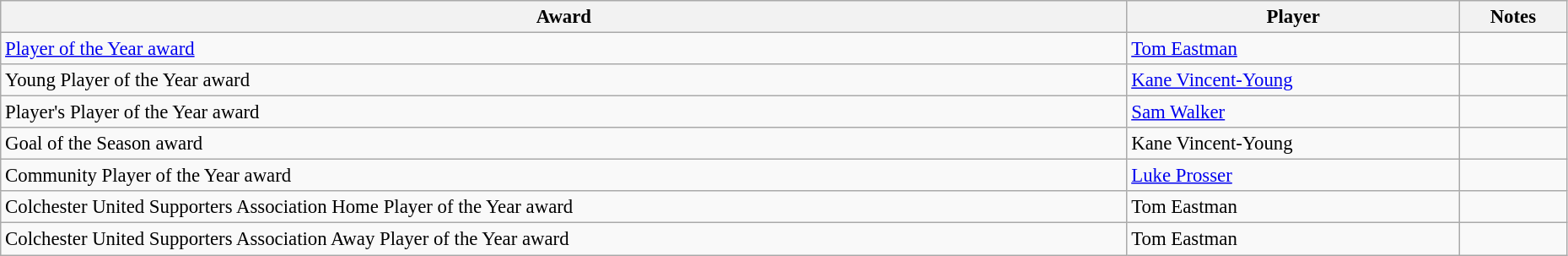<table width=98% class="wikitable" style="text-align:center; font-size:95%; text-align:left">
<tr>
<th>Award</th>
<th>Player</th>
<th>Notes</th>
</tr>
<tr>
<td><a href='#'>Player of the Year award</a></td>
<td> <a href='#'>Tom Eastman</a></td>
<td></td>
</tr>
<tr>
<td>Young Player of the Year award</td>
<td> <a href='#'>Kane Vincent-Young</a></td>
<td></td>
</tr>
<tr>
<td>Player's Player of the Year award</td>
<td> <a href='#'>Sam Walker</a></td>
<td></td>
</tr>
<tr>
<td>Goal of the Season award</td>
<td> Kane Vincent-Young</td>
<td></td>
</tr>
<tr>
<td>Community Player of the Year award</td>
<td> <a href='#'>Luke Prosser</a></td>
<td></td>
</tr>
<tr>
<td>Colchester United Supporters Association Home Player of the Year award</td>
<td> Tom Eastman</td>
<td></td>
</tr>
<tr>
<td>Colchester United Supporters Association Away Player of the Year award</td>
<td> Tom Eastman</td>
<td></td>
</tr>
</table>
